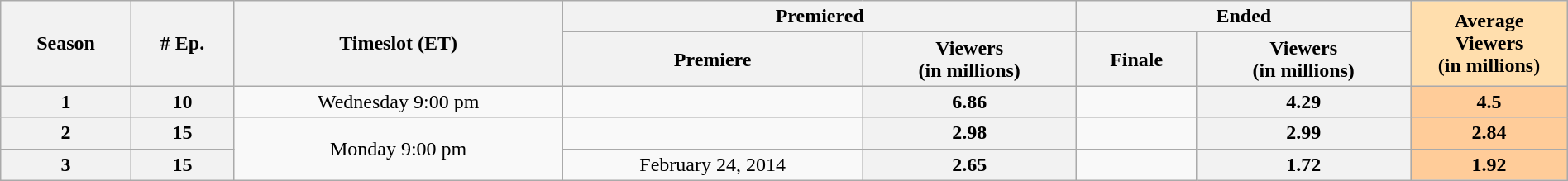<table class="wikitable" style="text-align:center; width:100%;">
<tr>
<th rowspan="2">Season</th>
<th rowspan="2"># Ep.</th>
<th rowspan="2">Timeslot (ET)</th>
<th colspan=2>Premiered</th>
<th colspan=2>Ended</th>
<th style="width:10%; background:#ffdead;" rowspan="2">Average<br>Viewers<br>(in millions)</th>
</tr>
<tr>
<th>Premiere</th>
<th font-size:smaller; line-height:100%;">Viewers<br>(in millions)</th>
<th>Finale</th>
<th font-size:smaller; line-height:100%;">Viewers<br>(in millions)</th>
</tr>
<tr>
<th><strong>1</strong></th>
<th>10</th>
<td>Wednesday 9:00 pm</td>
<td></td>
<th>6.86</th>
<td></td>
<th>4.29</th>
<th style="background:#fc9;">4.5</th>
</tr>
<tr>
<th><strong>2</strong></th>
<th>15</th>
<td rowspan="2">Monday 9:00 pm</td>
<td></td>
<th>2.98</th>
<td></td>
<th>2.99</th>
<th style="background:#fc9;">2.84</th>
</tr>
<tr>
<th><strong>3</strong></th>
<th>15</th>
<td>February 24, 2014</td>
<th>2.65</th>
<td></td>
<th>1.72</th>
<th style="background:#fc9;">1.92</th>
</tr>
</table>
